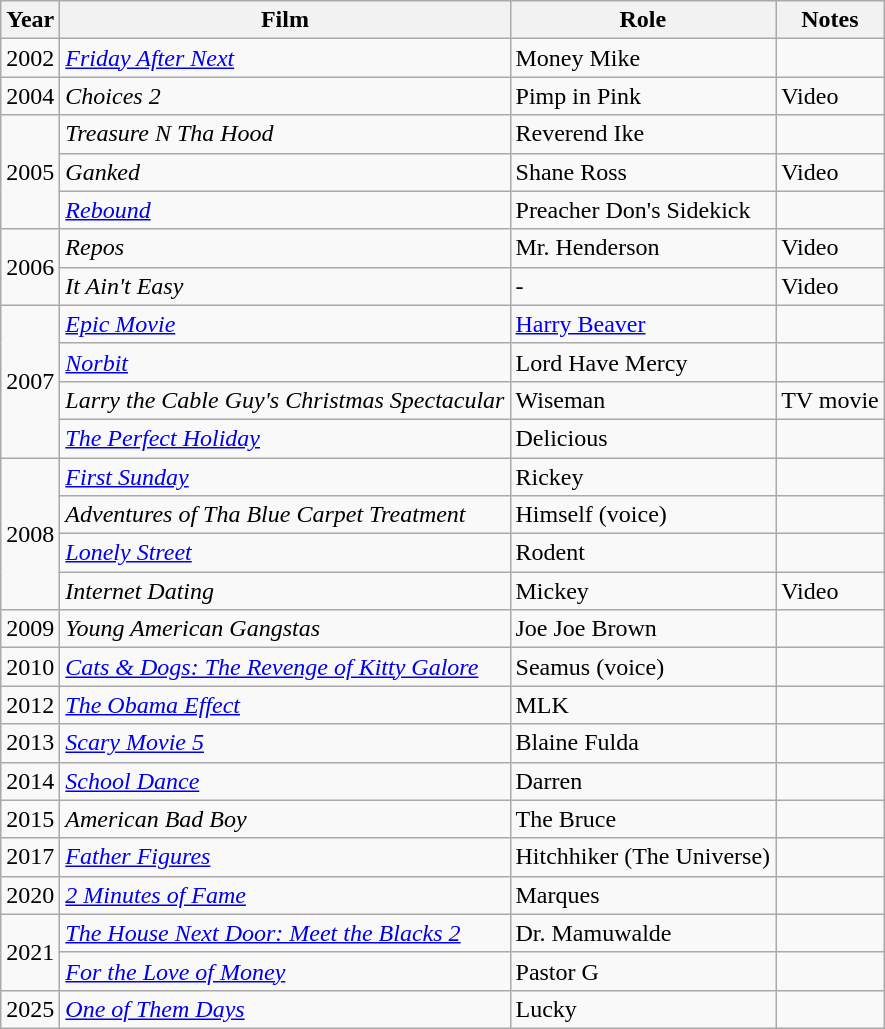<table class="wikitable sortable">
<tr>
<th>Year</th>
<th>Film</th>
<th>Role</th>
<th>Notes</th>
</tr>
<tr>
<td>2002</td>
<td><em><a href='#'>Friday After Next</a></em></td>
<td>Money Mike</td>
<td></td>
</tr>
<tr>
<td>2004</td>
<td><em>Choices 2</em></td>
<td>Pimp in Pink</td>
<td>Video</td>
</tr>
<tr>
<td rowspan="3">2005</td>
<td><em>Treasure N Tha Hood</em></td>
<td>Reverend Ike</td>
<td></td>
</tr>
<tr>
<td><em>Ganked</em></td>
<td>Shane Ross</td>
<td>Video</td>
</tr>
<tr>
<td><em><a href='#'>Rebound</a></em></td>
<td>Preacher Don's Sidekick</td>
<td></td>
</tr>
<tr>
<td rowspan="2">2006</td>
<td><em>Repos</em></td>
<td>Mr. Henderson</td>
<td>Video</td>
</tr>
<tr>
<td><em>It Ain't Easy</em></td>
<td>-</td>
<td>Video</td>
</tr>
<tr>
<td rowspan="4">2007</td>
<td><em><a href='#'>Epic Movie</a></em></td>
<td><a href='#'>Harry Beaver</a></td>
<td></td>
</tr>
<tr>
<td><em><a href='#'>Norbit</a></em></td>
<td>Lord Have Mercy</td>
<td></td>
</tr>
<tr>
<td><em>Larry the Cable Guy's Christmas Spectacular</em></td>
<td>Wiseman</td>
<td>TV movie</td>
</tr>
<tr>
<td><em><a href='#'>The Perfect Holiday</a></em></td>
<td>Delicious</td>
<td></td>
</tr>
<tr>
<td rowspan="4">2008</td>
<td><em><a href='#'>First Sunday</a></em></td>
<td>Rickey</td>
<td></td>
</tr>
<tr>
<td><em>Adventures of Tha Blue Carpet Treatment</em></td>
<td>Himself (voice)</td>
<td></td>
</tr>
<tr>
<td><em><a href='#'>Lonely Street</a></em></td>
<td>Rodent</td>
<td></td>
</tr>
<tr>
<td><em>Internet Dating</em></td>
<td>Mickey</td>
<td>Video</td>
</tr>
<tr>
<td>2009</td>
<td><em>Young American Gangstas</em></td>
<td>Joe Joe Brown</td>
<td></td>
</tr>
<tr>
<td>2010</td>
<td><em><a href='#'>Cats & Dogs: The Revenge of Kitty Galore</a></em></td>
<td>Seamus (voice)</td>
<td></td>
</tr>
<tr>
<td>2012</td>
<td><em><a href='#'>The Obama Effect</a></em></td>
<td>MLK</td>
<td></td>
</tr>
<tr>
<td>2013</td>
<td><em><a href='#'>Scary Movie 5</a></em></td>
<td>Blaine Fulda</td>
<td></td>
</tr>
<tr>
<td>2014</td>
<td><em><a href='#'>School Dance</a></em></td>
<td>Darren</td>
<td></td>
</tr>
<tr>
<td>2015</td>
<td><em>American Bad Boy</em></td>
<td>The Bruce</td>
<td></td>
</tr>
<tr>
<td>2017</td>
<td><em><a href='#'>Father Figures</a></em></td>
<td>Hitchhiker (The Universe)</td>
<td></td>
</tr>
<tr>
<td>2020</td>
<td><em><a href='#'>2 Minutes of Fame</a></em></td>
<td>Marques</td>
<td></td>
</tr>
<tr>
<td rowspan="2">2021</td>
<td><em><a href='#'>The House Next Door: Meet the Blacks 2</a></em></td>
<td>Dr. Mamuwalde</td>
<td></td>
</tr>
<tr>
<td><em><a href='#'>For the Love of Money</a></em></td>
<td>Pastor G</td>
<td></td>
</tr>
<tr>
<td>2025</td>
<td><em><a href='#'>One of Them Days</a></em></td>
<td>Lucky</td>
<td></td>
</tr>
</table>
